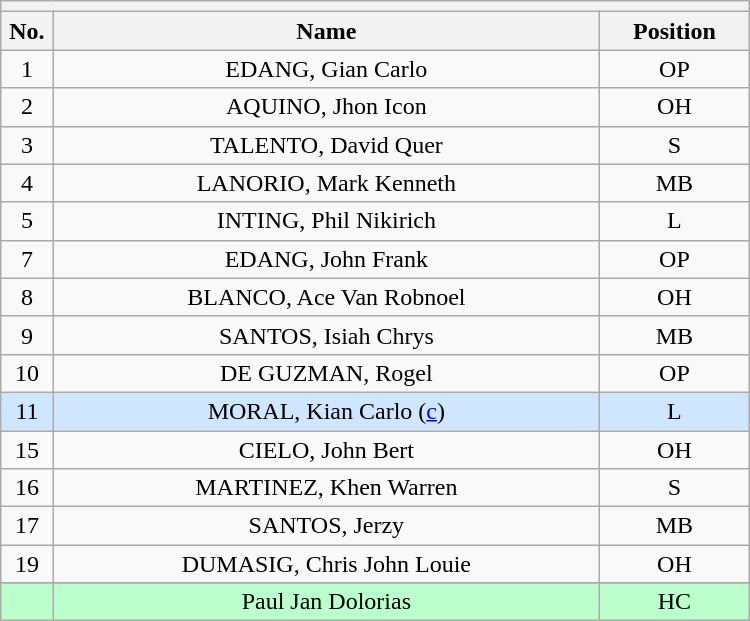<table class="wikitable mw-collapsible mw-collapsed" style="text-align:center; width:500px; border:none">
<tr>
<th style="text-align:left" colspan="3"></th>
</tr>
<tr>
<th style="width:7%">No.</th>
<th>Name</th>
<th style="width:20%">Position</th>
</tr>
<tr>
<td>1</td>
<td>EDANG, Gian Carlo</td>
<td>OP</td>
</tr>
<tr>
<td>2</td>
<td>AQUINO, Jhon Icon</td>
<td>OH</td>
</tr>
<tr>
<td>3</td>
<td>TALENTO, David Quer</td>
<td>S</td>
</tr>
<tr>
<td>4</td>
<td>LANORIO, Mark Kenneth</td>
<td>MB</td>
</tr>
<tr>
<td>5</td>
<td>INTING, Phil Nikirich</td>
<td>L</td>
</tr>
<tr>
<td>7</td>
<td>EDANG, John Frank</td>
<td>OP</td>
</tr>
<tr>
<td>8</td>
<td>BLANCO, Ace Van Robnoel</td>
<td>OH</td>
</tr>
<tr>
<td>9</td>
<td>SANTOS, Isiah Chrys</td>
<td>MB</td>
</tr>
<tr>
<td>10</td>
<td>DE GUZMAN, Rogel</td>
<td>OP</td>
</tr>
<tr bgcolor=#D0E6FF>
<td>11</td>
<td>MORAL, Kian Carlo  (<a href='#'>c</a>)</td>
<td>L</td>
</tr>
<tr>
<td>15</td>
<td>CIELO, John Bert</td>
<td>OH</td>
</tr>
<tr>
<td>16</td>
<td>MARTINEZ, Khen Warren</td>
<td>S</td>
</tr>
<tr>
<td>17</td>
<td>SANTOS, Jerzy</td>
<td>MB</td>
</tr>
<tr>
<td>19</td>
<td>DUMASIG, Chris John Louie</td>
<td>OH</td>
</tr>
<tr>
</tr>
<tr bgcolor=#BBFFCC>
<td></td>
<td>Paul Jan Dolorias</td>
<td>HC</td>
</tr>
</table>
